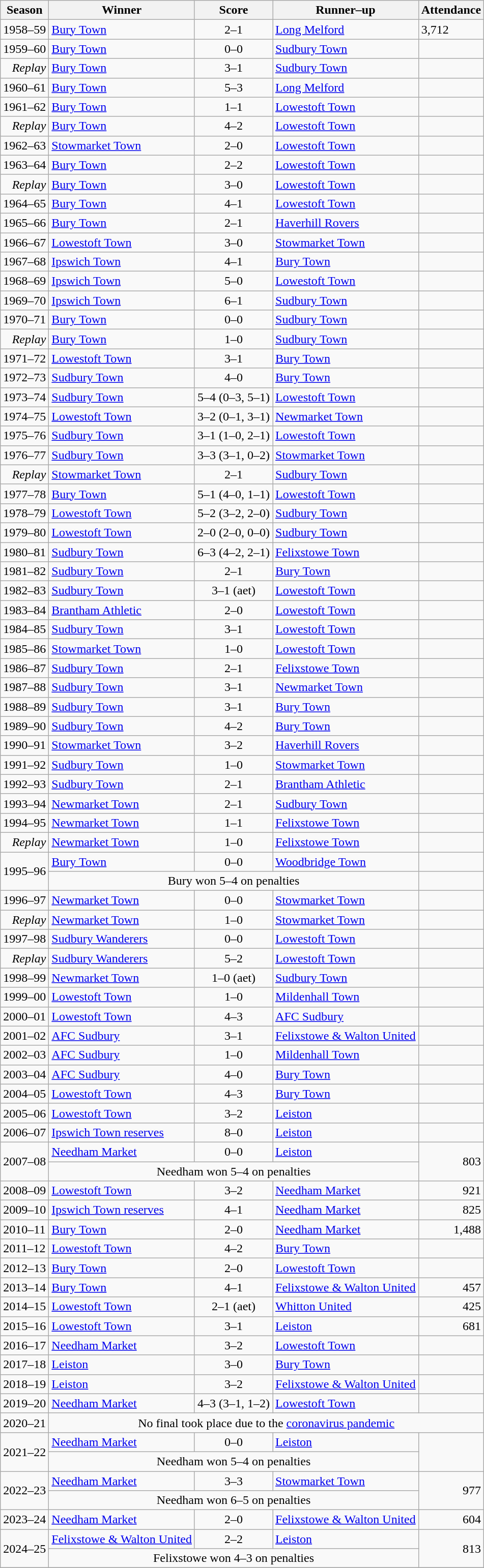<table class=wikitable>
<tr>
<th>Season</th>
<th>Winner</th>
<th>Score</th>
<th>Runner–up</th>
<th>Attendance</th>
</tr>
<tr>
<td>1958–59</td>
<td><a href='#'>Bury Town</a></td>
<td align=center>2–1</td>
<td><a href='#'>Long Melford</a></td>
<td>3,712</td>
</tr>
<tr>
<td>1959–60</td>
<td><a href='#'>Bury Town</a></td>
<td align=center>0–0</td>
<td><a href='#'>Sudbury Town</a></td>
<td></td>
</tr>
<tr>
<td align=right><em>Replay</em></td>
<td><a href='#'>Bury Town</a></td>
<td align=center>3–1</td>
<td><a href='#'>Sudbury Town</a></td>
<td></td>
</tr>
<tr>
<td>1960–61</td>
<td><a href='#'>Bury Town</a></td>
<td align=center>5–3</td>
<td><a href='#'>Long Melford</a></td>
<td></td>
</tr>
<tr>
<td>1961–62</td>
<td><a href='#'>Bury Town</a></td>
<td align=center>1–1</td>
<td><a href='#'>Lowestoft Town</a></td>
<td></td>
</tr>
<tr>
<td align=right><em>Replay</em></td>
<td><a href='#'>Bury Town</a></td>
<td align=center>4–2</td>
<td><a href='#'>Lowestoft Town</a></td>
<td></td>
</tr>
<tr>
<td>1962–63</td>
<td><a href='#'>Stowmarket Town</a></td>
<td align=center>2–0</td>
<td><a href='#'>Lowestoft Town</a></td>
<td></td>
</tr>
<tr>
<td>1963–64</td>
<td><a href='#'>Bury Town</a></td>
<td align=center>2–2</td>
<td><a href='#'>Lowestoft Town</a></td>
<td></td>
</tr>
<tr>
<td align=right><em>Replay</em></td>
<td><a href='#'>Bury Town</a></td>
<td align=center>3–0</td>
<td><a href='#'>Lowestoft Town</a></td>
<td></td>
</tr>
<tr>
<td>1964–65</td>
<td><a href='#'>Bury Town</a></td>
<td align=center>4–1</td>
<td><a href='#'>Lowestoft Town</a></td>
<td></td>
</tr>
<tr>
<td>1965–66</td>
<td><a href='#'>Bury Town</a></td>
<td align=center>2–1</td>
<td><a href='#'>Haverhill Rovers</a></td>
<td></td>
</tr>
<tr>
<td>1966–67</td>
<td><a href='#'>Lowestoft Town</a></td>
<td align=center>3–0</td>
<td><a href='#'>Stowmarket Town</a></td>
<td></td>
</tr>
<tr>
<td>1967–68</td>
<td><a href='#'>Ipswich Town</a></td>
<td align=center>4–1</td>
<td><a href='#'>Bury Town</a></td>
<td></td>
</tr>
<tr>
<td>1968–69</td>
<td><a href='#'>Ipswich Town</a></td>
<td align=center>5–0</td>
<td><a href='#'>Lowestoft Town</a></td>
<td></td>
</tr>
<tr>
<td>1969–70</td>
<td><a href='#'>Ipswich Town</a></td>
<td align=center>6–1</td>
<td><a href='#'>Sudbury Town</a></td>
<td></td>
</tr>
<tr>
<td>1970–71</td>
<td><a href='#'>Bury Town</a></td>
<td align=center>0–0</td>
<td><a href='#'>Sudbury Town</a></td>
<td></td>
</tr>
<tr>
<td align=right><em>Replay</em></td>
<td><a href='#'>Bury Town</a></td>
<td align=center>1–0</td>
<td><a href='#'>Sudbury Town</a></td>
<td></td>
</tr>
<tr>
<td>1971–72</td>
<td><a href='#'>Lowestoft Town</a></td>
<td align=center>3–1</td>
<td><a href='#'>Bury Town</a></td>
<td></td>
</tr>
<tr>
<td>1972–73</td>
<td><a href='#'>Sudbury Town</a></td>
<td align=center>4–0</td>
<td><a href='#'>Bury Town</a></td>
<td></td>
</tr>
<tr>
<td>1973–74</td>
<td><a href='#'>Sudbury Town</a></td>
<td align=center>5–4 (0–3, 5–1)</td>
<td><a href='#'>Lowestoft Town</a></td>
<td></td>
</tr>
<tr>
<td>1974–75</td>
<td><a href='#'>Lowestoft Town</a></td>
<td align=center>3–2 (0–1, 3–1)</td>
<td><a href='#'>Newmarket Town</a></td>
<td></td>
</tr>
<tr>
<td>1975–76</td>
<td><a href='#'>Sudbury Town</a></td>
<td align=center>3–1 (1–0, 2–1)</td>
<td><a href='#'>Lowestoft Town</a></td>
<td></td>
</tr>
<tr>
<td>1976–77</td>
<td><a href='#'>Sudbury Town</a></td>
<td align=center>3–3 (3–1, 0–2)</td>
<td><a href='#'>Stowmarket Town</a></td>
<td></td>
</tr>
<tr>
<td align=right><em>Replay</em></td>
<td><a href='#'>Stowmarket Town</a></td>
<td align=center>2–1</td>
<td><a href='#'>Sudbury Town</a></td>
<td></td>
</tr>
<tr>
<td>1977–78</td>
<td><a href='#'>Bury Town</a></td>
<td align=center>5–1 (4–0, 1–1)</td>
<td><a href='#'>Lowestoft Town</a></td>
<td></td>
</tr>
<tr>
<td>1978–79</td>
<td><a href='#'>Lowestoft Town</a></td>
<td align=center>5–2 (3–2, 2–0)</td>
<td><a href='#'>Sudbury Town</a></td>
<td></td>
</tr>
<tr>
<td>1979–80</td>
<td><a href='#'>Lowestoft Town</a></td>
<td align=center>2–0 (2–0, 0–0)</td>
<td><a href='#'>Sudbury Town</a></td>
<td></td>
</tr>
<tr>
<td>1980–81</td>
<td><a href='#'>Sudbury Town</a></td>
<td align=center>6–3 (4–2, 2–1)</td>
<td><a href='#'>Felixstowe Town</a></td>
<td></td>
</tr>
<tr>
<td>1981–82</td>
<td><a href='#'>Sudbury Town</a></td>
<td align=center>2–1</td>
<td><a href='#'>Bury Town</a></td>
<td></td>
</tr>
<tr>
<td>1982–83</td>
<td><a href='#'>Sudbury Town</a></td>
<td align=center>3–1 (aet)</td>
<td><a href='#'>Lowestoft Town</a></td>
<td></td>
</tr>
<tr>
<td>1983–84</td>
<td><a href='#'>Brantham Athletic</a></td>
<td align=center>2–0</td>
<td><a href='#'>Lowestoft Town</a></td>
<td></td>
</tr>
<tr>
<td>1984–85</td>
<td><a href='#'>Sudbury Town</a></td>
<td align=center>3–1</td>
<td><a href='#'>Lowestoft Town</a></td>
<td></td>
</tr>
<tr>
<td>1985–86</td>
<td><a href='#'>Stowmarket Town</a></td>
<td align=center>1–0</td>
<td><a href='#'>Lowestoft Town</a></td>
<td></td>
</tr>
<tr>
<td>1986–87</td>
<td><a href='#'>Sudbury Town</a></td>
<td align=center>2–1</td>
<td><a href='#'>Felixstowe Town</a></td>
<td></td>
</tr>
<tr>
<td>1987–88</td>
<td><a href='#'>Sudbury Town</a></td>
<td align=center>3–1</td>
<td><a href='#'>Newmarket Town</a></td>
<td></td>
</tr>
<tr>
<td>1988–89</td>
<td><a href='#'>Sudbury Town</a></td>
<td align=center>3–1</td>
<td><a href='#'>Bury Town</a></td>
<td></td>
</tr>
<tr>
<td>1989–90</td>
<td><a href='#'>Sudbury Town</a></td>
<td align=center>4–2</td>
<td><a href='#'>Bury Town</a></td>
<td></td>
</tr>
<tr>
<td>1990–91</td>
<td><a href='#'>Stowmarket Town</a></td>
<td align=center>3–2</td>
<td><a href='#'>Haverhill Rovers</a></td>
<td></td>
</tr>
<tr>
<td>1991–92</td>
<td><a href='#'>Sudbury Town</a></td>
<td align=center>1–0</td>
<td><a href='#'>Stowmarket Town</a></td>
<td></td>
</tr>
<tr>
<td>1992–93</td>
<td><a href='#'>Sudbury Town</a></td>
<td align=center>2–1</td>
<td><a href='#'>Brantham Athletic</a></td>
<td></td>
</tr>
<tr>
<td>1993–94</td>
<td><a href='#'>Newmarket Town</a></td>
<td align=center>2–1</td>
<td><a href='#'>Sudbury Town</a></td>
<td></td>
</tr>
<tr>
<td>1994–95</td>
<td><a href='#'>Newmarket Town</a></td>
<td align=center>1–1</td>
<td><a href='#'>Felixstowe Town</a></td>
<td></td>
</tr>
<tr>
<td align=right><em>Replay</em></td>
<td><a href='#'>Newmarket Town</a></td>
<td align=center>1–0</td>
<td><a href='#'>Felixstowe Town</a></td>
<td></td>
</tr>
<tr>
<td rowspan=2>1995–96</td>
<td><a href='#'>Bury Town</a></td>
<td align=center>0–0</td>
<td><a href='#'>Woodbridge Town</a></td>
<td></td>
</tr>
<tr>
<td align=center colspan=3>Bury won 5–4 on penalties</td>
<td></td>
</tr>
<tr>
<td>1996–97</td>
<td><a href='#'>Newmarket Town</a></td>
<td align=center>0–0</td>
<td><a href='#'>Stowmarket Town</a></td>
<td></td>
</tr>
<tr>
<td align=right><em>Replay</em></td>
<td><a href='#'>Newmarket Town</a></td>
<td align=center>1–0</td>
<td><a href='#'>Stowmarket Town</a></td>
<td></td>
</tr>
<tr>
<td>1997–98</td>
<td><a href='#'>Sudbury Wanderers</a></td>
<td align=center>0–0</td>
<td><a href='#'>Lowestoft Town</a></td>
<td></td>
</tr>
<tr>
<td align=right><em>Replay</em></td>
<td><a href='#'>Sudbury Wanderers</a></td>
<td align=center>5–2</td>
<td><a href='#'>Lowestoft Town</a></td>
<td></td>
</tr>
<tr>
<td>1998–99</td>
<td><a href='#'>Newmarket Town</a></td>
<td align=center>1–0 (aet)</td>
<td><a href='#'>Sudbury Town</a></td>
<td></td>
</tr>
<tr>
<td>1999–00</td>
<td><a href='#'>Lowestoft Town</a></td>
<td align=center>1–0</td>
<td><a href='#'>Mildenhall Town</a></td>
<td></td>
</tr>
<tr>
<td>2000–01</td>
<td><a href='#'>Lowestoft Town</a></td>
<td align=center>4–3</td>
<td><a href='#'>AFC Sudbury</a></td>
<td></td>
</tr>
<tr>
<td>2001–02</td>
<td><a href='#'>AFC Sudbury</a></td>
<td align=center>3–1</td>
<td><a href='#'>Felixstowe & Walton United</a></td>
<td></td>
</tr>
<tr>
<td>2002–03</td>
<td><a href='#'>AFC Sudbury</a></td>
<td align=center>1–0</td>
<td><a href='#'>Mildenhall Town</a></td>
<td></td>
</tr>
<tr>
<td>2003–04</td>
<td><a href='#'>AFC Sudbury</a></td>
<td align=center>4–0</td>
<td><a href='#'>Bury Town</a></td>
<td></td>
</tr>
<tr>
<td>2004–05</td>
<td><a href='#'>Lowestoft Town</a></td>
<td align=center>4–3</td>
<td><a href='#'>Bury Town</a></td>
<td></td>
</tr>
<tr>
<td>2005–06</td>
<td><a href='#'>Lowestoft Town</a></td>
<td align=center>3–2</td>
<td><a href='#'>Leiston</a></td>
<td></td>
</tr>
<tr>
<td>2006–07</td>
<td><a href='#'>Ipswich Town reserves</a></td>
<td align=center>8–0</td>
<td><a href='#'>Leiston</a></td>
<td></td>
</tr>
<tr>
<td rowspan=2>2007–08</td>
<td><a href='#'>Needham Market</a></td>
<td align=center>0–0</td>
<td><a href='#'>Leiston</a></td>
<td align=right rowspan=2>803</td>
</tr>
<tr>
<td align=center colspan=3>Needham won 5–4 on penalties</td>
</tr>
<tr>
<td>2008–09</td>
<td><a href='#'>Lowestoft Town</a></td>
<td align=center>3–2</td>
<td><a href='#'>Needham Market</a></td>
<td align=right>921</td>
</tr>
<tr>
<td>2009–10</td>
<td><a href='#'>Ipswich Town reserves</a></td>
<td align=center>4–1</td>
<td><a href='#'>Needham Market</a></td>
<td align=right>825</td>
</tr>
<tr>
<td>2010–11</td>
<td><a href='#'>Bury Town</a></td>
<td align=center>2–0</td>
<td><a href='#'>Needham Market</a></td>
<td align=right>1,488</td>
</tr>
<tr>
<td>2011–12</td>
<td><a href='#'>Lowestoft Town</a></td>
<td align=center>4–2</td>
<td><a href='#'>Bury Town</a></td>
<td></td>
</tr>
<tr>
<td>2012–13</td>
<td><a href='#'>Bury Town</a></td>
<td align=center>2–0</td>
<td><a href='#'>Lowestoft Town</a></td>
<td></td>
</tr>
<tr>
<td>2013–14</td>
<td><a href='#'>Bury Town</a></td>
<td align=center>4–1</td>
<td><a href='#'>Felixstowe & Walton United</a></td>
<td align=right>457</td>
</tr>
<tr>
<td>2014–15</td>
<td><a href='#'>Lowestoft Town</a></td>
<td align=center>2–1 (aet)</td>
<td><a href='#'>Whitton United</a></td>
<td align=right>425</td>
</tr>
<tr>
<td>2015–16</td>
<td><a href='#'>Lowestoft Town</a></td>
<td align=center>3–1</td>
<td><a href='#'>Leiston</a></td>
<td align=right>681</td>
</tr>
<tr>
<td>2016–17</td>
<td><a href='#'>Needham Market</a></td>
<td align=center>3–2</td>
<td><a href='#'>Lowestoft Town</a></td>
<td align=right></td>
</tr>
<tr>
<td>2017–18</td>
<td><a href='#'>Leiston</a></td>
<td align=center>3–0</td>
<td><a href='#'>Bury Town</a></td>
<td align=right></td>
</tr>
<tr>
<td>2018–19</td>
<td><a href='#'>Leiston</a></td>
<td align=center>3–2</td>
<td><a href='#'>Felixstowe & Walton United</a></td>
<td align=right></td>
</tr>
<tr>
<td>2019–20</td>
<td><a href='#'>Needham Market</a></td>
<td align=center>4–3 (3–1, 1–2)</td>
<td><a href='#'>Lowestoft Town</a></td>
<td align=right></td>
</tr>
<tr>
<td>2020–21</td>
<td align=center colspan=4>No final took place due to the <a href='#'>coronavirus pandemic</a></td>
</tr>
<tr>
<td rowspan=2>2021–22</td>
<td><a href='#'>Needham Market</a></td>
<td align=center>0–0</td>
<td><a href='#'>Leiston</a></td>
<td align=right rowspan=2></td>
</tr>
<tr>
<td align=center colspan=3>Needham won 5–4 on penalties</td>
</tr>
<tr>
<td rowspan=2>2022–23</td>
<td><a href='#'>Needham Market</a></td>
<td align=center>3–3</td>
<td><a href='#'>Stowmarket Town</a></td>
<td align=right rowspan=2>977</td>
</tr>
<tr>
<td align=center colspan=3>Needham won 6–5 on penalties</td>
</tr>
<tr>
<td>2023–24</td>
<td><a href='#'>Needham Market</a></td>
<td align="center">2–0</td>
<td><a href='#'>Felixstowe & Walton United</a></td>
<td align=right>604</td>
</tr>
<tr>
<td rowspan=2>2024–25</td>
<td><a href='#'>Felixstowe & Walton United</a></td>
<td align=center>2–2</td>
<td><a href='#'>Leiston</a></td>
<td align=right rowspan=2>813</td>
</tr>
<tr>
<td align=center colspan=3>Felixstowe won 4–3 on penalties</td>
</tr>
<tr>
</tr>
</table>
